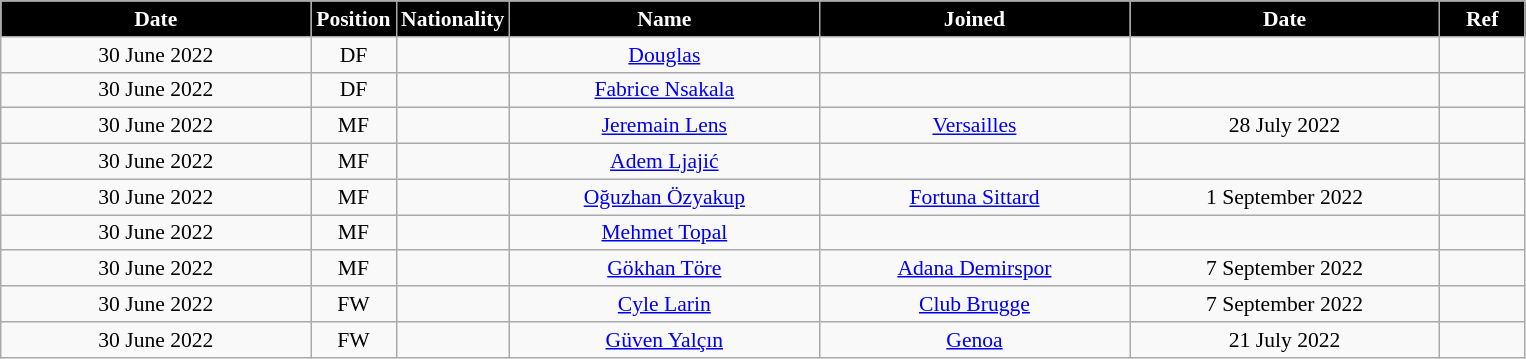<table class="wikitable"  style="text-align:center; font-size:90%; ">
<tr>
<th style="background:#000000; color:white; width:200px;">Date</th>
<th style="background:#000000; color:white; width:50px;">Position</th>
<th style="background:#000000; color:white; width:50px;">Nationality</th>
<th style="background:#000000; color:white; width:200px;">Name</th>
<th style="background:#000000; color:white; width:200px;">Joined</th>
<th style="background:#000000; color:white; width:200px;">Date</th>
<th style="background:#000000; color:white; width:50px;">Ref</th>
</tr>
<tr>
<td>30 June 2022</td>
<td>DF</td>
<td></td>
<td><a href='#'>Douglas</a></td>
<td></td>
<td></td>
<td></td>
</tr>
<tr>
<td>30 June 2022</td>
<td>DF</td>
<td></td>
<td><a href='#'>Fabrice Nsakala</a></td>
<td></td>
<td></td>
<td></td>
</tr>
<tr>
<td>30 June 2022</td>
<td>MF</td>
<td></td>
<td><a href='#'>Jeremain Lens</a></td>
<td><a href='#'>Versailles</a></td>
<td>28 July 2022</td>
<td></td>
</tr>
<tr>
<td>30 June 2022</td>
<td>MF</td>
<td></td>
<td><a href='#'>Adem Ljajić</a></td>
<td></td>
<td></td>
<td></td>
</tr>
<tr>
<td>30 June 2022</td>
<td>MF</td>
<td></td>
<td><a href='#'>Oğuzhan Özyakup</a></td>
<td><a href='#'>Fortuna Sittard</a></td>
<td>1 September 2022</td>
<td></td>
</tr>
<tr>
<td>30 June 2022</td>
<td>MF</td>
<td></td>
<td><a href='#'>Mehmet Topal</a></td>
<td></td>
<td></td>
<td></td>
</tr>
<tr>
<td>30 June 2022</td>
<td>MF</td>
<td></td>
<td><a href='#'>Gökhan Töre</a></td>
<td><a href='#'>Adana Demirspor</a></td>
<td>7 September 2022</td>
<td></td>
</tr>
<tr>
<td>30 June 2022</td>
<td>FW</td>
<td></td>
<td><a href='#'>Cyle Larin</a></td>
<td><a href='#'>Club Brugge</a></td>
<td>7 September 2022</td>
<td></td>
</tr>
<tr>
<td>30 June 2022</td>
<td>FW</td>
<td></td>
<td><a href='#'>Güven Yalçın</a></td>
<td><a href='#'>Genoa</a></td>
<td>21 July 2022</td>
<td></td>
</tr>
</table>
